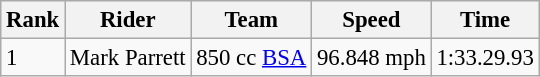<table class="wikitable" style="font-size: 95%;">
<tr style="background:#efefef;">
<th>Rank</th>
<th>Rider</th>
<th>Team</th>
<th>Speed</th>
<th>Time</th>
</tr>
<tr>
<td>1</td>
<td> Mark Parrett</td>
<td>850 cc <a href='#'>BSA</a></td>
<td>96.848 mph</td>
<td>1:33.29.93</td>
</tr>
</table>
